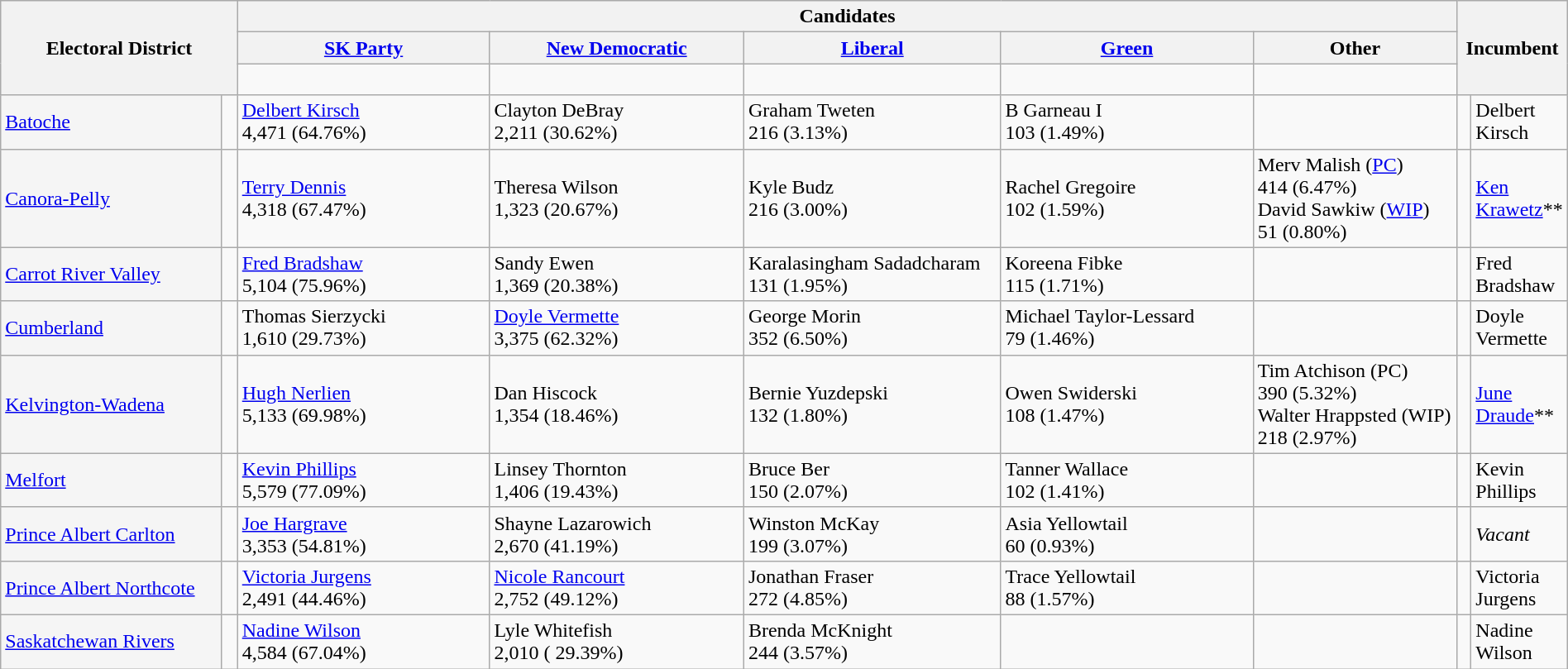<table class="wikitable" style="width:100%;">
<tr>
<th style="width:16%;" rowspan="3" colspan="2">Electoral District</th>
<th colspan=5>Candidates</th>
<th style="width:14%;" rowspan="3" colspan="2">Incumbent</th>
</tr>
<tr>
<th style="width:17.5%;"><a href='#'>SK Party</a></th>
<th style="width:17.5%;"><a href='#'>New Democratic</a></th>
<th style="width:17.5%;"><a href='#'>Liberal</a></th>
<th style="width:17.5%;"><a href='#'>Green</a></th>
<th style="width:17.5%;">Other</th>
</tr>
<tr>
<td width=17.5% > </td>
<td width=17.5% > </td>
<td width=17.5% > </td>
<td width=17.5% > </td>
<td width=17.5% > </td>
</tr>
<tr>
<td style="background:whitesmoke;"><a href='#'>Batoche</a></td>
<td> </td>
<td><a href='#'>Delbert Kirsch</a><br>4,471 (64.76%)</td>
<td>Clayton DeBray<br>2,211 (30.62%)</td>
<td>Graham Tweten<br>216 (3.13%)</td>
<td>B Garneau I<br>103 (1.49%)</td>
<td></td>
<td> </td>
<td>Delbert Kirsch</td>
</tr>
<tr>
<td style="background:whitesmoke;"><a href='#'>Canora-Pelly</a></td>
<td> </td>
<td><a href='#'>Terry Dennis</a><br>4,318 (67.47%)</td>
<td>Theresa Wilson<br>1,323 (20.67%)</td>
<td>Kyle Budz<br>216 (3.00%)</td>
<td>Rachel Gregoire<br>102 (1.59%)</td>
<td>Merv Malish (<a href='#'>PC</a>)<br>414 (6.47%)<br>David Sawkiw (<a href='#'>WIP</a>)<br>51 (0.80%)</td>
<td> </td>
<td><a href='#'>Ken Krawetz</a>**</td>
</tr>
<tr>
<td style="background:whitesmoke;"><a href='#'>Carrot River Valley</a></td>
<td> </td>
<td><a href='#'>Fred Bradshaw</a><br>5,104 (75.96%)</td>
<td>Sandy Ewen<br>1,369 (20.38%)</td>
<td>Karalasingham Sadadcharam<br>131 (1.95%)</td>
<td>Koreena Fibke<br>115 (1.71%)</td>
<td></td>
<td> </td>
<td>Fred Bradshaw</td>
</tr>
<tr>
<td style="background:whitesmoke;"><a href='#'>Cumberland</a></td>
<td> </td>
<td>Thomas Sierzycki<br>1,610 (29.73%)</td>
<td><a href='#'>Doyle Vermette</a><br>3,375 (62.32%)</td>
<td>George Morin<br>352 (6.50%)</td>
<td>Michael Taylor-Lessard<br>79 (1.46%)</td>
<td></td>
<td> </td>
<td>Doyle Vermette</td>
</tr>
<tr>
<td style="background:whitesmoke;"><a href='#'>Kelvington-Wadena</a></td>
<td> </td>
<td><a href='#'>Hugh Nerlien</a><br>5,133 (69.98%)</td>
<td>Dan Hiscock<br>1,354 (18.46%)</td>
<td>Bernie Yuzdepski<br>132 (1.80%)</td>
<td>Owen Swiderski<br>108 (1.47%)</td>
<td>Tim Atchison (PC)<br>390 (5.32%)<br>Walter Hrappsted (WIP)<br>218 (2.97%)</td>
<td> </td>
<td><a href='#'>June Draude</a>**</td>
</tr>
<tr>
<td style="background:whitesmoke;"><a href='#'>Melfort</a></td>
<td> </td>
<td><a href='#'>Kevin Phillips</a><br>5,579 (77.09%)</td>
<td>Linsey Thornton<br>1,406 (19.43%)</td>
<td>Bruce Ber<br>150 (2.07%)</td>
<td>Tanner Wallace<br>102 (1.41%)</td>
<td></td>
<td> </td>
<td>Kevin Phillips</td>
</tr>
<tr>
<td style="background:whitesmoke;"><a href='#'>Prince Albert Carlton</a></td>
<td> </td>
<td><a href='#'>Joe Hargrave</a><br>3,353 (54.81%)</td>
<td>Shayne Lazarowich<br>2,670 (41.19%)</td>
<td>Winston McKay<br>199 (3.07%)</td>
<td>Asia Yellowtail<br>60 (0.93%)</td>
<td></td>
<td> </td>
<td><em>Vacant</em></td>
</tr>
<tr>
<td style="background:whitesmoke;"><a href='#'>Prince Albert Northcote</a></td>
<td> </td>
<td><a href='#'>Victoria Jurgens</a><br>2,491 (44.46%)</td>
<td><a href='#'>Nicole Rancourt</a><br>2,752 (49.12%)</td>
<td>Jonathan Fraser<br>272 (4.85%)</td>
<td>Trace Yellowtail<br>88 (1.57%)</td>
<td></td>
<td> </td>
<td>Victoria Jurgens</td>
</tr>
<tr>
<td style="background:whitesmoke;"><a href='#'>Saskatchewan Rivers</a></td>
<td> </td>
<td><a href='#'>Nadine Wilson</a><br>4,584 (67.04%)</td>
<td>Lyle Whitefish<br>2,010 ( 29.39%)</td>
<td>Brenda McKnight<br>244 (3.57%)</td>
<td></td>
<td></td>
<td> </td>
<td>Nadine Wilson</td>
</tr>
</table>
